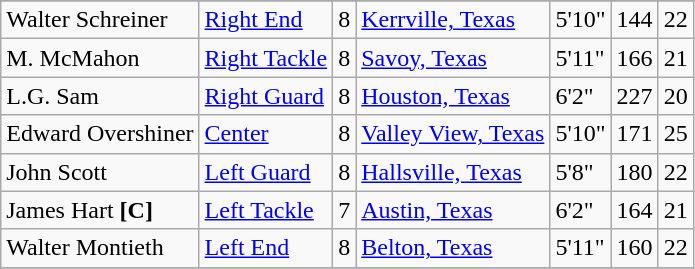<table class="wikitable">
<tr>
</tr>
<tr>
<td>Walter Schreiner</td>
<td><a href='#'>Right End</a></td>
<td>8</td>
<td><a href='#'>Kerrville, Texas</a></td>
<td>5'10"</td>
<td>144</td>
<td>22</td>
</tr>
<tr>
<td>M. McMahon</td>
<td><a href='#'>Right Tackle</a></td>
<td>8</td>
<td><a href='#'>Savoy, Texas</a></td>
<td>5'11"</td>
<td>166</td>
<td>21</td>
</tr>
<tr>
<td>L.G. Sam</td>
<td><a href='#'>Right Guard</a></td>
<td>8</td>
<td><a href='#'>Houston, Texas</a></td>
<td>6'2"</td>
<td>227</td>
<td>20</td>
</tr>
<tr>
<td>Edward Overshiner</td>
<td><a href='#'>Center</a></td>
<td>8</td>
<td><a href='#'>Valley View, Texas</a></td>
<td>5'10"</td>
<td>171</td>
<td>25</td>
</tr>
<tr>
<td>John Scott</td>
<td><a href='#'>Left Guard</a></td>
<td>8</td>
<td><a href='#'>Hallsville, Texas</a></td>
<td>5'8"</td>
<td>180</td>
<td>22</td>
</tr>
<tr>
<td>James Hart <strong>[C]</strong></td>
<td><a href='#'>Left Tackle</a></td>
<td>7</td>
<td><a href='#'>Austin, Texas</a></td>
<td>6'2"</td>
<td>164</td>
<td>21</td>
</tr>
<tr>
<td>Walter Montieth</td>
<td><a href='#'>Left End</a></td>
<td>8</td>
<td><a href='#'>Belton, Texas</a></td>
<td>5'11"</td>
<td>160</td>
<td>22</td>
</tr>
<tr>
</tr>
</table>
